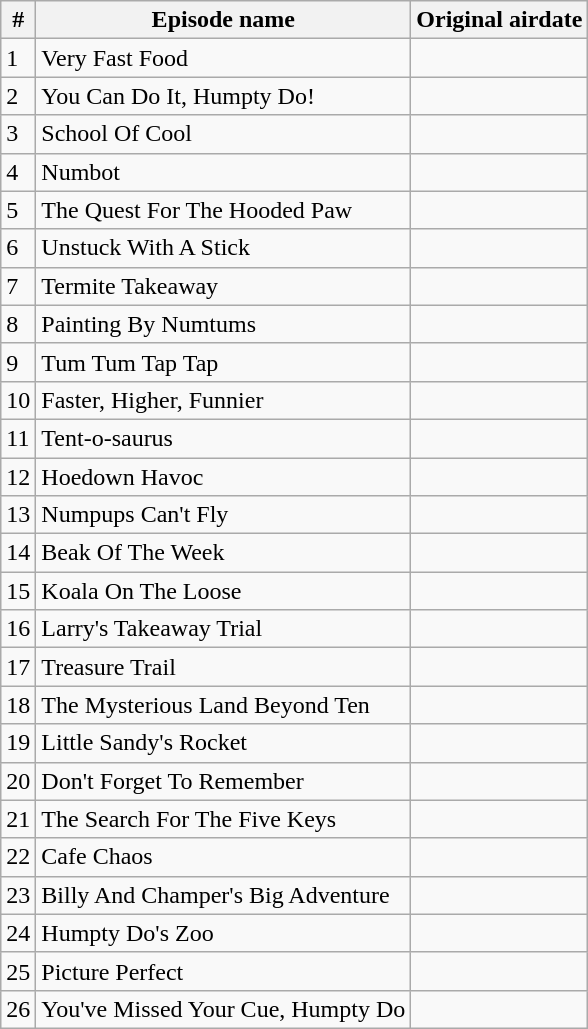<table class="wikitable">
<tr>
<th>#</th>
<th>Episode name</th>
<th>Original airdate</th>
</tr>
<tr>
<td>1</td>
<td>Very Fast Food</td>
<td></td>
</tr>
<tr>
<td>2</td>
<td>You Can Do It, Humpty Do!</td>
<td></td>
</tr>
<tr>
<td>3</td>
<td>School Of Cool</td>
<td></td>
</tr>
<tr>
<td>4</td>
<td>Numbot</td>
<td></td>
</tr>
<tr>
<td>5</td>
<td>The Quest For The Hooded Paw</td>
<td></td>
</tr>
<tr>
<td>6</td>
<td>Unstuck With A Stick</td>
<td></td>
</tr>
<tr>
<td>7</td>
<td>Termite Takeaway</td>
<td></td>
</tr>
<tr>
<td>8</td>
<td>Painting By Numtums</td>
<td></td>
</tr>
<tr>
<td>9</td>
<td>Tum Tum Tap Tap</td>
<td></td>
</tr>
<tr>
<td>10</td>
<td>Faster, Higher, Funnier</td>
<td></td>
</tr>
<tr>
<td>11</td>
<td>Tent-o-saurus</td>
<td></td>
</tr>
<tr>
<td>12</td>
<td>Hoedown Havoc</td>
<td></td>
</tr>
<tr>
<td>13</td>
<td>Numpups Can't Fly</td>
<td></td>
</tr>
<tr>
<td>14</td>
<td>Beak Of The Week</td>
<td></td>
</tr>
<tr>
<td>15</td>
<td>Koala On The Loose</td>
<td></td>
</tr>
<tr>
<td>16</td>
<td>Larry's Takeaway Trial</td>
<td></td>
</tr>
<tr>
<td>17</td>
<td>Treasure Trail</td>
<td></td>
</tr>
<tr>
<td>18</td>
<td>The Mysterious Land Beyond Ten</td>
<td></td>
</tr>
<tr>
<td>19</td>
<td>Little Sandy's Rocket</td>
<td></td>
</tr>
<tr>
<td>20</td>
<td>Don't Forget To Remember</td>
<td></td>
</tr>
<tr>
<td>21</td>
<td>The Search For The Five Keys</td>
<td></td>
</tr>
<tr>
<td>22</td>
<td>Cafe Chaos</td>
<td></td>
</tr>
<tr>
<td>23</td>
<td>Billy And Champer's Big Adventure</td>
<td></td>
</tr>
<tr>
<td>24</td>
<td>Humpty Do's Zoo</td>
<td></td>
</tr>
<tr>
<td>25</td>
<td>Picture Perfect</td>
<td></td>
</tr>
<tr>
<td>26</td>
<td>You've Missed Your Cue, Humpty Do</td>
<td></td>
</tr>
</table>
